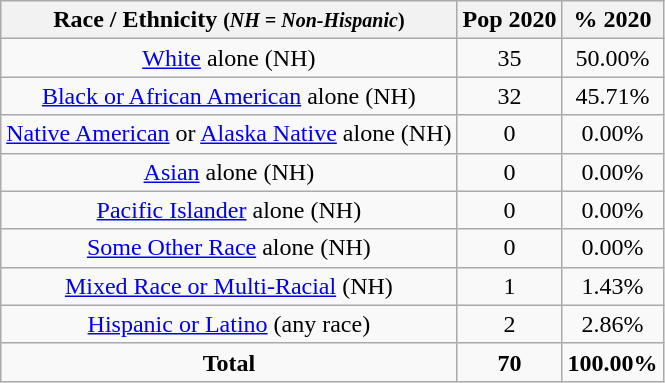<table class="wikitable" style="text-align:center;">
<tr>
<th>Race / Ethnicity <small>(<em>NH = Non-Hispanic</em>)</small></th>
<th>Pop 2020</th>
<th>% 2020</th>
</tr>
<tr>
<td><a href='#'>White</a> alone (NH)</td>
<td>35</td>
<td>50.00%</td>
</tr>
<tr>
<td><a href='#'>Black or African American</a> alone (NH)</td>
<td>32</td>
<td>45.71%</td>
</tr>
<tr>
<td><a href='#'>Native American</a> or <a href='#'>Alaska Native</a> alone (NH)</td>
<td>0</td>
<td>0.00%</td>
</tr>
<tr>
<td><a href='#'>Asian</a> alone (NH)</td>
<td>0</td>
<td>0.00%</td>
</tr>
<tr>
<td><a href='#'>Pacific Islander</a> alone (NH)</td>
<td>0</td>
<td>0.00%</td>
</tr>
<tr>
<td><a href='#'>Some Other Race</a> alone (NH)</td>
<td>0</td>
<td>0.00%</td>
</tr>
<tr>
<td><a href='#'>Mixed Race or Multi-Racial</a> (NH)</td>
<td>1</td>
<td>1.43%</td>
</tr>
<tr>
<td><a href='#'>Hispanic or Latino</a> (any race)</td>
<td>2</td>
<td>2.86%</td>
</tr>
<tr>
<td><strong>Total</strong></td>
<td><strong>70</strong></td>
<td><strong>100.00%</strong></td>
</tr>
</table>
